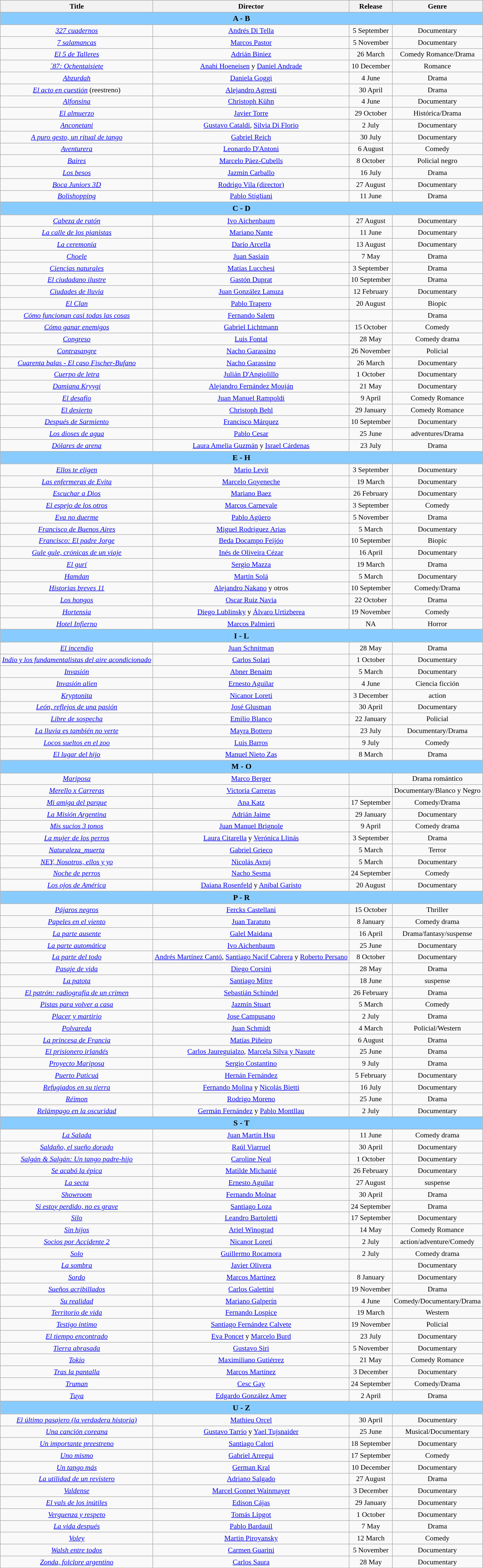<table class="wikitable" style="margin:1em 0 1em 1em; text-align: center; font-size: 90%;">
<tr>
<th scope="col">Title</th>
<th scope="col">Director</th>
<th scope="col">Release</th>
<th scope="col">Genre</th>
</tr>
<tr>
<th colspan="4" style="background-color:#88ccff; font-size:110%;"><strong>A  -  B</strong></th>
</tr>
<tr>
<td><em><a href='#'>327 cuadernos</a></em></td>
<td><a href='#'>Andrés Di Tella</a></td>
<td>5 September</td>
<td>Documentary</td>
</tr>
<tr>
<td><em><a href='#'>7 salamancas</a></em></td>
<td><a href='#'>Marcos Pastor</a></td>
<td>5 November</td>
<td>Documentary</td>
</tr>
<tr>
<td><em><a href='#'>El 5 de Talleres</a></em></td>
<td><a href='#'>Adrián Biniez</a></td>
<td>26 March</td>
<td>Comedy Romance/Drama</td>
</tr>
<tr>
<td><em><a href='#'>´87: Ochentaisiete</a></em></td>
<td><a href='#'>Anahi Hoeneisen</a> y <a href='#'>Daniel Andrade</a></td>
<td>10 December</td>
<td>Romance</td>
</tr>
<tr>
<td><em><a href='#'>Abzurdah</a></em></td>
<td><a href='#'>Daniela Goggi</a></td>
<td>4 June</td>
<td>Drama</td>
</tr>
<tr>
<td><em><a href='#'>El acto en cuestión</a></em> (reestreno)</td>
<td><a href='#'>Alejandro Agresti</a></td>
<td>30 April</td>
<td>Drama</td>
</tr>
<tr>
<td><em><a href='#'>Alfonsina</a></em></td>
<td><a href='#'>Christoph Kühn</a></td>
<td>4 June</td>
<td>Documentary</td>
</tr>
<tr>
<td><em><a href='#'>El almuerzo</a></em></td>
<td><a href='#'>Javier Torre</a></td>
<td>29 October</td>
<td>Histórica/Drama</td>
</tr>
<tr>
<td><em><a href='#'>Anconetani</a></em></td>
<td><a href='#'>Gustavo Cataldi</a>, <a href='#'>Silvia Di Florio</a></td>
<td>2 July</td>
<td>Documentary</td>
</tr>
<tr>
<td><em><a href='#'>A puro gesto, un ritual de tango</a></em></td>
<td><a href='#'>Gabriel Reich</a></td>
<td>30 July</td>
<td>Documentary</td>
</tr>
<tr>
<td><em><a href='#'>Aventurera</a></em></td>
<td><a href='#'>Leonardo D'Antoni</a></td>
<td>6 August</td>
<td>Comedy</td>
</tr>
<tr>
<td><em><a href='#'>Baires</a></em></td>
<td><a href='#'>Marcelo Páez-Cubells</a></td>
<td>8 October</td>
<td>Policial negro</td>
</tr>
<tr>
<td><em><a href='#'>Los besos</a></em></td>
<td><a href='#'>Jazmin Carballo</a></td>
<td>16 July</td>
<td>Drama</td>
</tr>
<tr>
<td><em><a href='#'>Boca Juniors 3D</a></em></td>
<td><a href='#'>Rodrigo Vila (director)</a></td>
<td>27 August</td>
<td>Documentary</td>
</tr>
<tr>
<td><em><a href='#'>Bolishopping</a></em></td>
<td><a href='#'>Pablo Stigliani</a></td>
<td>11 June</td>
<td>Drama</td>
</tr>
<tr>
<th colspan="4" style="background-color:#88ccff; font-size:110%;"><strong>C  -  D</strong></th>
</tr>
<tr>
<td><em><a href='#'>Cabeza de ratón</a></em></td>
<td><a href='#'>Ivo Aichenbaum</a></td>
<td>27 August</td>
<td>Documentary</td>
</tr>
<tr>
<td><em><a href='#'>La calle de los pianistas</a></em></td>
<td><a href='#'>Mariano Nante</a></td>
<td>11 June</td>
<td>Documentary</td>
</tr>
<tr>
<td><em><a href='#'>La ceremonia</a></em></td>
<td><a href='#'>Darío Arcella</a></td>
<td>13 August</td>
<td>Documentary</td>
</tr>
<tr>
<td><em><a href='#'>Choele</a></em></td>
<td><a href='#'>Juan Sasiain</a></td>
<td>7 May</td>
<td>Drama</td>
</tr>
<tr>
<td><em><a href='#'>Ciencias naturales</a></em></td>
<td><a href='#'>Matías Lucchesi</a></td>
<td>3 September</td>
<td>Drama</td>
</tr>
<tr>
<td><em><a href='#'>El ciudadano ilustre</a></em></td>
<td><a href='#'>Gastón Duprat</a></td>
<td>10 September</td>
<td>Drama</td>
</tr>
<tr>
<td><em><a href='#'>Ciudades de lluvia</a></em></td>
<td><a href='#'>Juan González Lanuza</a></td>
<td>12 February</td>
<td>Documentary</td>
</tr>
<tr>
<td><em><a href='#'>El Clan</a></em></td>
<td><a href='#'>Pablo Trapero</a></td>
<td>20 August</td>
<td>Biopic</td>
</tr>
<tr>
<td><em><a href='#'>Cómo funcionan casi todas las cosas</a></em></td>
<td><a href='#'>Fernando Salem</a></td>
<td></td>
<td>Drama</td>
</tr>
<tr>
<td><em><a href='#'>Cómo ganar enemigos</a></em></td>
<td><a href='#'>Gabriel Lichtmann</a></td>
<td>15 October</td>
<td>Comedy</td>
</tr>
<tr>
<td><em><a href='#'>Congreso</a></em></td>
<td><a href='#'>Luis Fontal</a></td>
<td>28 May</td>
<td>Comedy drama</td>
</tr>
<tr>
<td><em><a href='#'>Contrasangre</a></em></td>
<td><a href='#'>Nacho Garassino</a></td>
<td>26 November</td>
<td>Policial</td>
</tr>
<tr>
<td><em><a href='#'>Cuarenta balas - El caso Fischer-Bufano</a></em></td>
<td><a href='#'>Nacho Garassino</a></td>
<td>26 March</td>
<td>Documentary</td>
</tr>
<tr>
<td><em><a href='#'>Cuerpo de letra</a></em></td>
<td><a href='#'>Julián D'Angiolillo</a></td>
<td>1 October</td>
<td>Documentary</td>
</tr>
<tr>
<td><em><a href='#'>Damiana Kryygi</a></em></td>
<td><a href='#'>Alejandro Fernández Mouján</a></td>
<td>21 May</td>
<td>Documentary</td>
</tr>
<tr>
<td><em><a href='#'>El desafío</a></em></td>
<td><a href='#'>Juan Manuel Rampoldi</a></td>
<td>9 April</td>
<td>Comedy Romance</td>
</tr>
<tr>
<td><em><a href='#'>El desierto</a></em></td>
<td><a href='#'>Christoph Behl</a></td>
<td>29 January</td>
<td>Comedy Romance</td>
</tr>
<tr>
<td><em><a href='#'>Después de Sarmiento</a></em></td>
<td><a href='#'>Francisco Márquez</a></td>
<td>10 September</td>
<td>Documentary</td>
</tr>
<tr>
<td><em><a href='#'>Los dioses de agua</a></em></td>
<td><a href='#'>Pablo Cesar</a></td>
<td>25 June</td>
<td>adventures/Drama</td>
</tr>
<tr>
<td><em><a href='#'>Dólares de arena</a></em></td>
<td><a href='#'>Laura Amelia Guzmán</a> y <a href='#'>Israel Cárdenas</a></td>
<td>23 July</td>
<td>Drama</td>
</tr>
<tr>
<th colspan="4" style="background-color:#88ccff; font-size:110%;"><strong>E  -  H</strong></th>
</tr>
<tr>
<td><em><a href='#'>Ellos te eligen</a></em></td>
<td><a href='#'>Mario Levit</a></td>
<td>3 September</td>
<td>Documentary</td>
</tr>
<tr>
<td><em><a href='#'>Las enfermeras de Evita</a></em></td>
<td><a href='#'>Marcelo Goyeneche</a></td>
<td>19 March</td>
<td>Documentary</td>
</tr>
<tr>
<td><em><a href='#'>Escuchar a Dios</a></em></td>
<td><a href='#'>Mariano Baez</a></td>
<td>26 February</td>
<td>Documentary</td>
</tr>
<tr>
<td><em><a href='#'>El espejo de los otros</a></em></td>
<td><a href='#'>Marcos Carnevale</a></td>
<td>3 September</td>
<td>Comedy</td>
</tr>
<tr>
<td><em><a href='#'>Eva no duerme</a></em></td>
<td><a href='#'>Pablo Agüero</a></td>
<td>5 November</td>
<td>Drama</td>
</tr>
<tr>
<td><em><a href='#'>Francisco de Buenos Aires</a></em></td>
<td><a href='#'>Miguel Rodríguez Arias</a></td>
<td>5 March</td>
<td>Documentary</td>
</tr>
<tr>
<td><em><a href='#'>Francisco: El padre Jorge</a></em></td>
<td><a href='#'>Beda Docampo Feijóo</a></td>
<td>10 September</td>
<td>Biopic</td>
</tr>
<tr>
<td><em><a href='#'>Gule gule, crónicas de un viaje</a></em></td>
<td><a href='#'>Inés de Oliveira Cézar</a></td>
<td>16 April</td>
<td>Documentary</td>
</tr>
<tr>
<td><em><a href='#'>El gurí</a></em></td>
<td><a href='#'>Sergio Mazza</a></td>
<td>19 March</td>
<td>Drama</td>
</tr>
<tr>
<td><em><a href='#'>Hamdan</a></em></td>
<td><a href='#'>Martín Solá</a></td>
<td>5 March</td>
<td>Documentary</td>
</tr>
<tr>
<td><em><a href='#'>Historias breves 11</a></em></td>
<td><a href='#'>Alejandro Nakano</a> y otros</td>
<td>10 September</td>
<td>Comedy/Drama</td>
</tr>
<tr>
<td><em><a href='#'>Los hongos</a></em></td>
<td><a href='#'>Oscar Ruiz Navia</a></td>
<td>22 October</td>
<td>Drama</td>
</tr>
<tr>
<td><em><a href='#'>Hortensia</a></em></td>
<td><a href='#'>Diego Lublinsky</a> y <a href='#'>Álvaro Urtizberea</a></td>
<td>19 November</td>
<td>Comedy</td>
</tr>
<tr>
<td><em><a href='#'>Hotel Infierno</a></em></td>
<td><a href='#'>Marcos Palmieri</a></td>
<td>NA</td>
<td>Horror</td>
</tr>
<tr>
<td colspan="4" style="background-color:#88ccff; font-size:110%;"><strong>I  -  L</strong></td>
</tr>
<tr>
<td><em><a href='#'>El incendio</a></em></td>
<td><a href='#'>Juan Schnitman</a></td>
<td>28 May</td>
<td>Drama</td>
</tr>
<tr>
<td><em><a href='#'>Indio y los fundamentalistas del aire acondicionado</a></em></td>
<td><a href='#'>Carlos Solari</a></td>
<td>1 October</td>
<td>Documentary</td>
</tr>
<tr>
<td><em><a href='#'>Invasión</a></em></td>
<td><a href='#'>Abner Benaim</a></td>
<td>5 March</td>
<td>Documentary</td>
</tr>
<tr>
<td><em><a href='#'>Invasión alien</a></em></td>
<td><a href='#'>Ernesto Aguilar</a></td>
<td>4 June</td>
<td>Ciencia ficción</td>
</tr>
<tr>
<td><em><a href='#'>Kryptonita</a></em></td>
<td><a href='#'>Nicanor Loreti</a></td>
<td>3 December</td>
<td>action</td>
</tr>
<tr>
<td><em><a href='#'>León, reflejos de una pasión</a></em></td>
<td><a href='#'>José Glusman</a></td>
<td>30 April</td>
<td>Documentary</td>
</tr>
<tr>
<td><em><a href='#'>Libre de sospecha</a></em></td>
<td><a href='#'>Emilio Blanco</a></td>
<td>22 January</td>
<td>Policial</td>
</tr>
<tr>
<td><em><a href='#'>La lluvia es también no verte</a></em></td>
<td><a href='#'>Mayra Bottero</a></td>
<td>23 July</td>
<td>Documentary/Drama</td>
</tr>
<tr>
<td><em><a href='#'>Locos sueltos en el zoo</a></em></td>
<td><a href='#'>Luis Barros</a></td>
<td>9 July</td>
<td>Comedy</td>
</tr>
<tr>
<td><em><a href='#'>El lugar del hijo</a></em></td>
<td><a href='#'>Manuel Nieto Zas</a></td>
<td>8 March</td>
<td>Drama</td>
</tr>
<tr>
<th colspan="4" style="background-color:#88ccff; font-size:110%;"><strong>M  -  O</strong></th>
</tr>
<tr>
<td><em><a href='#'>Mariposa</a></em></td>
<td><a href='#'>Marco Berger</a></td>
<td></td>
<td>Drama romántico</td>
</tr>
<tr>
<td><em><a href='#'>Merello x Carreras</a></em></td>
<td><a href='#'>Victoria Carreras</a></td>
<td></td>
<td>Documentary/Blanco y Negro</td>
</tr>
<tr>
<td><em><a href='#'>Mi amiga del parque</a></em></td>
<td><a href='#'>Ana Katz</a></td>
<td>17 September</td>
<td>Comedy/Drama</td>
</tr>
<tr>
<td><em><a href='#'>La Misión Argentina</a></em></td>
<td><a href='#'>Adrián Jaime</a></td>
<td>29 January</td>
<td>Documentary</td>
</tr>
<tr>
<td><em><a href='#'>Mis sucios 3 tonos</a></em></td>
<td><a href='#'>Juan Manuel Brignole</a></td>
<td>9 April</td>
<td>Comedy drama</td>
</tr>
<tr>
<td><em><a href='#'>La mujer de los perros</a></em></td>
<td><a href='#'>Laura Citarella</a> y <a href='#'>Verónica Llinás</a></td>
<td>3 September</td>
<td>Drama</td>
</tr>
<tr>
<td><em><a href='#'>Naturaleza_muerta</a></em></td>
<td><a href='#'>Gabriel Grieco</a></td>
<td>5 March</td>
<td>Terror</td>
</tr>
<tr>
<td><em><a href='#'>NEY, Nosotros, ellos y yo</a></em></td>
<td><a href='#'>Nicolás Avruj</a></td>
<td>5 March</td>
<td>Documentary</td>
</tr>
<tr>
<td><em><a href='#'>Noche de perros</a></em></td>
<td><a href='#'>Nacho Sesma</a></td>
<td>24 September</td>
<td>Comedy</td>
</tr>
<tr>
<td><em><a href='#'>Los ojos de América</a></em></td>
<td><a href='#'>Daiana Rosenfeld</a> y <a href='#'>Aníbal Garisto</a></td>
<td>20 August</td>
<td>Documentary</td>
</tr>
<tr>
<th colspan="4" style="background-color:#88ccff; font-size:110%;"><strong>P  -  R</strong></th>
</tr>
<tr>
<td><em><a href='#'>Pájaros negros</a></em></td>
<td><a href='#'>Fercks Castellani</a></td>
<td>15  October</td>
<td>Thriller</td>
</tr>
<tr>
<td><em><a href='#'>Papeles en el viento</a></em></td>
<td><a href='#'>Juan Taratuto</a></td>
<td>8  January</td>
<td>Comedy drama</td>
</tr>
<tr>
<td><em><a href='#'>La parte ausente</a></em></td>
<td><a href='#'>Galel Maidana</a></td>
<td>16 April</td>
<td>Drama/fantasy/suspense</td>
</tr>
<tr>
<td><em><a href='#'>La parte automática</a></em></td>
<td><a href='#'>Ivo Aichenbaum</a></td>
<td>25 June</td>
<td>Documentary</td>
</tr>
<tr>
<td><em><a href='#'>La parte del todo</a></em></td>
<td><a href='#'>Andrés Martínez Cantó</a>, <a href='#'>Santiago Nacif Cabrera</a> y <a href='#'>Roberto Persano</a></td>
<td>8  October</td>
<td>Documentary</td>
</tr>
<tr>
<td><em><a href='#'>Pasaje de vida</a></em></td>
<td><a href='#'>Diego Corsini</a></td>
<td>28 May</td>
<td>Drama</td>
</tr>
<tr>
<td><em><a href='#'>La patota</a></em></td>
<td><a href='#'>Santiago Mitre</a></td>
<td>18 June</td>
<td>suspense</td>
</tr>
<tr>
<td><em><a href='#'>El patrón: radiografía de un crimen</a></em></td>
<td><a href='#'>Sebastián Schindel</a></td>
<td>26 February</td>
<td>Drama</td>
</tr>
<tr>
<td><em><a href='#'>Pistas para volver a casa</a></em></td>
<td><a href='#'>Jazmín Stuart</a></td>
<td>5 March</td>
<td>Comedy</td>
</tr>
<tr>
<td><em><a href='#'>Placer y martirio</a></em></td>
<td><a href='#'>Jose Campusano</a></td>
<td>2 July</td>
<td>Drama</td>
</tr>
<tr>
<td><em><a href='#'>Polvareda</a></em></td>
<td><a href='#'>Juan Schmidt</a></td>
<td>4 March</td>
<td>Policial/Western</td>
</tr>
<tr>
<td><em><a href='#'>La princesa de Francia</a></em></td>
<td><a href='#'>Matías Piñeiro</a></td>
<td>6 August</td>
<td>Drama</td>
</tr>
<tr>
<td><em><a href='#'>El prisionero irlandés</a></em></td>
<td><a href='#'>Carlos Jaureguialzo</a>, <a href='#'>Marcela Silva y Nasute</a></td>
<td>25 June</td>
<td>Drama</td>
</tr>
<tr>
<td><em><a href='#'>Proyecto Mariposa</a></em></td>
<td><a href='#'>Sergio Costantino</a></td>
<td>9 July</td>
<td>Drama</td>
</tr>
<tr>
<td><em><a href='#'>Puerto Paticuá</a></em></td>
<td><a href='#'>Hernán Fernández</a></td>
<td>5 February</td>
<td>Documentary</td>
</tr>
<tr>
<td><em><a href='#'>Refugiados en su tierra</a></em></td>
<td><a href='#'>Fernando Molina</a> y <a href='#'>Nicolás Bietti</a></td>
<td>16 July</td>
<td>Documentary</td>
</tr>
<tr>
<td><em><a href='#'>Réimon</a></em></td>
<td><a href='#'>Rodrigo Moreno</a></td>
<td>25 June</td>
<td>Drama</td>
</tr>
<tr>
<td><em><a href='#'>Relámpago en la oscuridad</a></em></td>
<td><a href='#'>Germán Fernández</a> y <a href='#'>Pablo Montllau</a></td>
<td>2 July</td>
<td>Documentary</td>
</tr>
<tr>
<th colspan="4" style="background-color:#88ccff; font-size:110%;"><strong>S -  T</strong></th>
</tr>
<tr>
<td><em><a href='#'>La Salada</a></em></td>
<td><a href='#'>Juan Martín Hsu</a></td>
<td>11 June</td>
<td>Comedy drama</td>
</tr>
<tr>
<td><em><a href='#'>Saldaño, el sueño dorado</a></em></td>
<td><a href='#'>Raúl Viarruel</a></td>
<td>30 April</td>
<td>Documentary</td>
</tr>
<tr>
<td><em><a href='#'>Salgán & Salgán: Un tango padre-hijo</a></em></td>
<td><a href='#'>Caroline Neal</a></td>
<td>1 October</td>
<td>Documentary</td>
</tr>
<tr>
<td><em><a href='#'>Se acabó la épica</a></em></td>
<td><a href='#'>Matilde Michanié</a></td>
<td>26 February</td>
<td>Documentary</td>
</tr>
<tr>
<td><em><a href='#'>La secta</a></em></td>
<td><a href='#'>Ernesto Aguilar</a></td>
<td>27 August</td>
<td>suspense</td>
</tr>
<tr>
<td><em><a href='#'>Showroom</a></em></td>
<td><a href='#'>Fernando Molnar</a></td>
<td>30 April</td>
<td>Drama</td>
</tr>
<tr>
<td><em><a href='#'>Si estoy perdido, no es grave</a></em></td>
<td><a href='#'>Santiago Loza</a></td>
<td>24 September</td>
<td>Drama</td>
</tr>
<tr>
<td><em><a href='#'>Silo</a></em></td>
<td><a href='#'>Leandro Bartoletti</a></td>
<td>17 September</td>
<td>Documentary</td>
</tr>
<tr>
<td><em><a href='#'>Sin hijos</a></em></td>
<td><a href='#'>Ariel Winograd</a></td>
<td>14 May</td>
<td>Comedy Romance</td>
</tr>
<tr>
<td><em><a href='#'>Socios por Accidente 2</a></em></td>
<td><a href='#'>Nicanor Loreti</a></td>
<td>2 July</td>
<td>action/adventure/Comedy</td>
</tr>
<tr>
<td><em><a href='#'>Solo</a></em></td>
<td><a href='#'>Guillermo Rocamora</a></td>
<td>2 July</td>
<td>Comedy drama</td>
</tr>
<tr>
<td><em><a href='#'>La sombra</a></em></td>
<td><a href='#'>Javier Olivera</a></td>
<td></td>
<td>Documentary</td>
</tr>
<tr>
<td><em><a href='#'>Sordo</a></em></td>
<td><a href='#'>Marcos Martínez</a></td>
<td>8 January</td>
<td>Documentary</td>
</tr>
<tr>
<td><em><a href='#'>Sueños acribillados</a></em></td>
<td><a href='#'>Carlos Galettini</a></td>
<td>19 November</td>
<td>Drama</td>
</tr>
<tr>
<td><em><a href='#'>Su realidad</a></em></td>
<td><a href='#'>Mariano Galperín</a></td>
<td>4 June</td>
<td>Comedy/Documentary/Drama</td>
</tr>
<tr>
<td><em><a href='#'>Territorio de vida</a></em></td>
<td><a href='#'>Fernando Lospice</a></td>
<td>19 March</td>
<td>Western</td>
</tr>
<tr>
<td><em><a href='#'>Testigo íntimo</a></em></td>
<td><a href='#'>Santiago Fernández Calvete</a></td>
<td>19 November</td>
<td>Policial</td>
</tr>
<tr>
<td><em><a href='#'>El tiempo encontrado</a></em></td>
<td><a href='#'>Eva Poncet</a> y <a href='#'>Marcelo Burd</a></td>
<td>23 July</td>
<td>Documentary</td>
</tr>
<tr>
<td><em><a href='#'>Tierra abrasada</a></em></td>
<td><a href='#'>Gustavo Siri</a></td>
<td>5 November</td>
<td>Documentary</td>
</tr>
<tr>
<td><em><a href='#'>Tokio</a></em></td>
<td><a href='#'>Maximiliano Gutiérrez</a></td>
<td>21 May</td>
<td>Comedy Romance</td>
</tr>
<tr>
<td><em><a href='#'>Tras la pantalla</a></em></td>
<td><a href='#'>Marcos Martínez</a></td>
<td>3 December</td>
<td>Documentary</td>
</tr>
<tr>
<td><em><a href='#'>Truman</a></em></td>
<td><a href='#'>Cesc Gay</a></td>
<td>24 September</td>
<td>Comedy/Drama</td>
</tr>
<tr>
<td><em><a href='#'>Tuya</a></em></td>
<td><a href='#'>Edgardo González Amer</a></td>
<td>2 April</td>
<td>Drama</td>
</tr>
<tr>
<th colspan="4" style="background-color:#88ccff; font-size:110%;"><strong>U -  Z</strong></th>
</tr>
<tr>
<td><em><a href='#'>El último pasajero (la verdadera historia)</a></em></td>
<td><a href='#'>Mathieu Orcel</a></td>
<td>30 April</td>
<td>Documentary</td>
</tr>
<tr>
<td><em><a href='#'>Una canción coreana</a></em></td>
<td><a href='#'>Gustavo Tarrío</a> y <a href='#'>Yael Tujsnaider</a></td>
<td>25 June</td>
<td>Musical/Documentary</td>
</tr>
<tr>
<td><em><a href='#'>Un importante preestreno</a></em></td>
<td><a href='#'>Santiago Calori</a></td>
<td>18 September</td>
<td>Documentary</td>
</tr>
<tr>
<td><em><a href='#'>Uno mismo</a></em></td>
<td><a href='#'>Gabriel Arregui</a></td>
<td>17 September</td>
<td>Comedy</td>
</tr>
<tr>
<td><em><a href='#'>Un tango más</a></em></td>
<td><a href='#'>German Kral</a></td>
<td>10 December</td>
<td>Documentary</td>
</tr>
<tr>
<td><em><a href='#'>La utilidad de un revistero</a></em></td>
<td><a href='#'>Adriano Salgado</a></td>
<td>27 August</td>
<td>Drama</td>
</tr>
<tr>
<td><em><a href='#'>Valdense</a></em></td>
<td><a href='#'>Marcel Gonnet Wainmayer</a></td>
<td>3 December</td>
<td>Documentary</td>
</tr>
<tr>
<td><em><a href='#'>El vals de los inútiles</a></em></td>
<td><a href='#'>Edison Cájas</a></td>
<td>29 January</td>
<td>Documentary</td>
</tr>
<tr>
<td><em><a href='#'>Verguenza y respeto</a></em></td>
<td><a href='#'>Tomás Lipgot</a></td>
<td>1 October</td>
<td>Documentary</td>
</tr>
<tr>
<td><em><a href='#'>La vida después</a></em></td>
<td><a href='#'>Pablo Bardauil</a></td>
<td>7 May</td>
<td>Drama</td>
</tr>
<tr>
<td><em><a href='#'>Voley</a></em></td>
<td><a href='#'>Martin Piroyansky</a></td>
<td>12 March</td>
<td>Comedy</td>
</tr>
<tr>
<td><em><a href='#'>Walsh entre todos</a></em></td>
<td><a href='#'>Carmen Guarini</a></td>
<td>5 November</td>
<td>Documentary</td>
</tr>
<tr>
<td><em><a href='#'>Zonda, folclore argentino</a></em></td>
<td><a href='#'>Carlos Saura</a></td>
<td>28 May</td>
<td>Documentary</td>
</tr>
<tr>
</tr>
</table>
